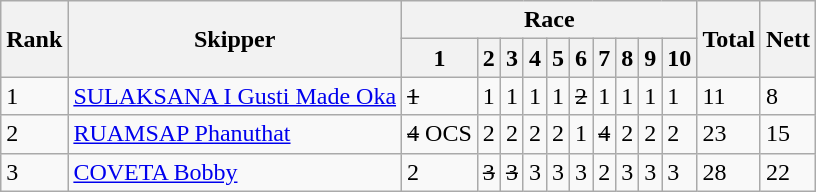<table class=wikitable>
<tr>
<th rowspan="2">Rank</th>
<th rowspan="2">Skipper</th>
<th colspan="10">Race</th>
<th rowspan="2">Total</th>
<th rowspan="2">Nett</th>
</tr>
<tr>
<th>1</th>
<th>2</th>
<th>3</th>
<th>4</th>
<th>5</th>
<th>6</th>
<th>7</th>
<th>8</th>
<th>9</th>
<th>10</th>
</tr>
<tr>
<td>1</td>
<td> <a href='#'>SULAKSANA I Gusti Made Oka</a></td>
<td><s>1</s></td>
<td>1</td>
<td>1</td>
<td>1</td>
<td>1</td>
<td><s>2</s></td>
<td>1</td>
<td>1</td>
<td>1</td>
<td>1</td>
<td>11</td>
<td>8</td>
</tr>
<tr>
<td>2</td>
<td> <a href='#'>RUAMSAP Phanuthat</a></td>
<td><s>4</s> OCS</td>
<td>2</td>
<td>2</td>
<td>2</td>
<td>2</td>
<td>1</td>
<td><s>4</s></td>
<td>2</td>
<td>2</td>
<td>2</td>
<td>23</td>
<td>15</td>
</tr>
<tr>
<td>3</td>
<td> <a href='#'>COVETA Bobby</a></td>
<td>2</td>
<td><s>3</s></td>
<td><s>3</s></td>
<td>3</td>
<td>3</td>
<td>3</td>
<td>2</td>
<td>3</td>
<td>3</td>
<td>3</td>
<td>28</td>
<td>22</td>
</tr>
</table>
